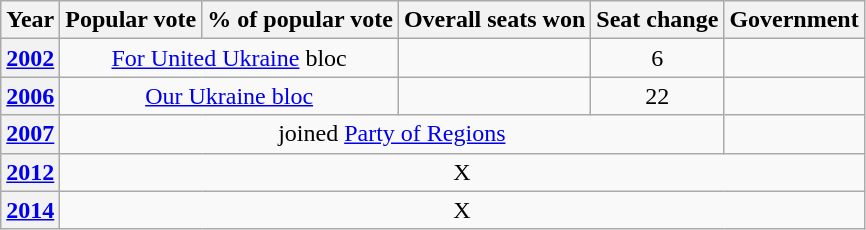<table class="wikitable" style="text-align:center">
<tr>
<th>Year</th>
<th>Popular vote</th>
<th>% of popular vote</th>
<th>Overall seats won</th>
<th>Seat change</th>
<th rowspan=1>Government</th>
</tr>
<tr>
<th><a href='#'>2002</a></th>
<td colspan=2><a href='#'>For United Ukraine</a> bloc</td>
<td></td>
<td> 6</td>
<td></td>
</tr>
<tr>
<th><a href='#'>2006</a></th>
<td colspan=2><a href='#'>Our Ukraine bloc</a></td>
<td></td>
<td> 22</td>
<td></td>
</tr>
<tr>
<th><a href='#'>2007</a></th>
<td colspan=4>joined <a href='#'>Party of Regions</a></td>
<td></td>
</tr>
<tr>
<th><a href='#'>2012</a></th>
<td colspan=5 align=center>X</td>
</tr>
<tr>
<th><a href='#'>2014</a></th>
<td colspan=6 align=center>X</td>
</tr>
</table>
